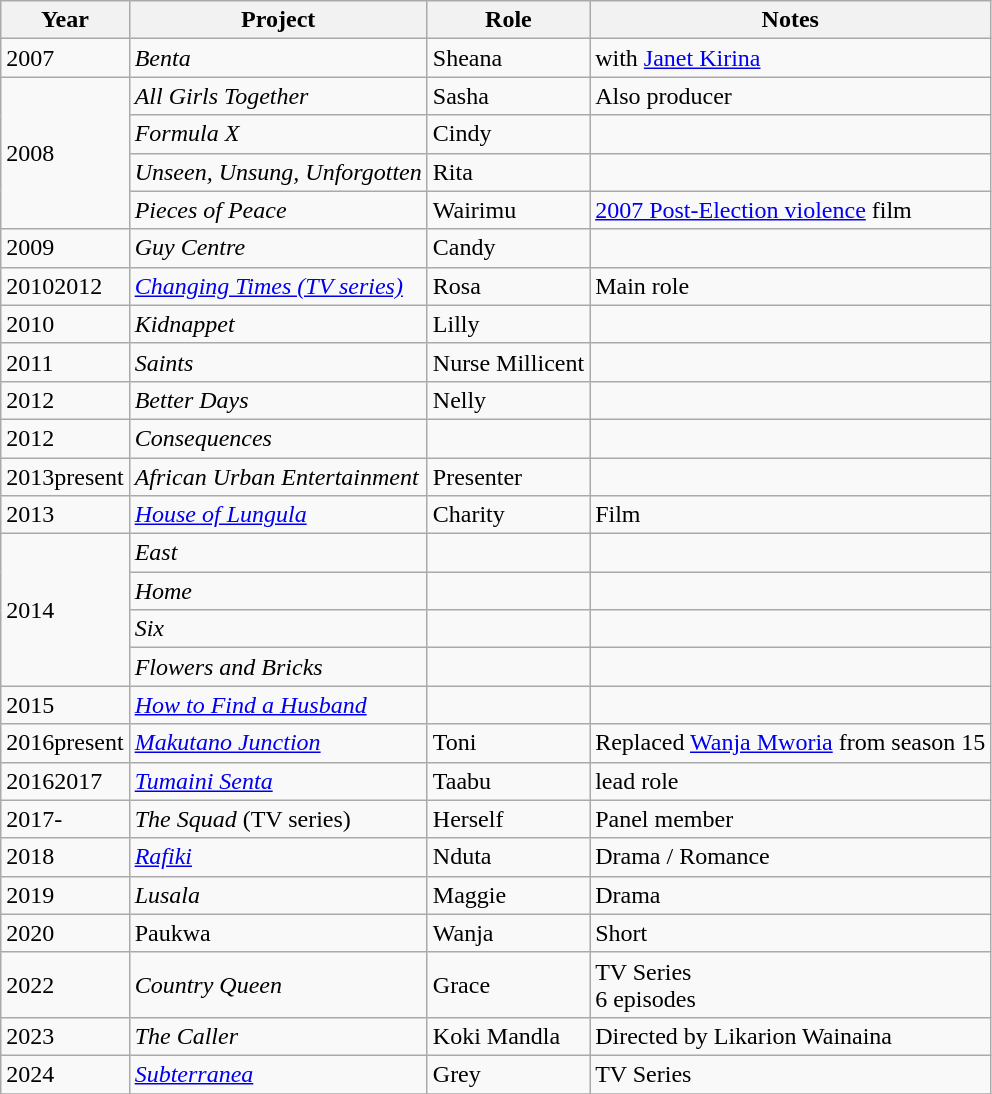<table class="wikitable sortable">
<tr>
<th>Year</th>
<th>Project</th>
<th>Role</th>
<th>Notes</th>
</tr>
<tr>
<td>2007</td>
<td><em>Benta</em></td>
<td>Sheana</td>
<td>with <a href='#'>Janet Kirina</a></td>
</tr>
<tr>
<td rowspan=4>2008</td>
<td><em>All Girls Together</em></td>
<td>Sasha</td>
<td>Also producer</td>
</tr>
<tr>
<td><em>Formula X</em></td>
<td>Cindy</td>
<td></td>
</tr>
<tr>
<td><em>Unseen, Unsung, Unforgotten</em></td>
<td>Rita</td>
<td></td>
</tr>
<tr>
<td><em>Pieces of Peace</em></td>
<td>Wairimu</td>
<td><a href='#'>2007 Post-Election violence</a> film</td>
</tr>
<tr>
<td>2009</td>
<td><em>Guy Centre</em></td>
<td>Candy</td>
<td></td>
</tr>
<tr>
<td>20102012</td>
<td><em><a href='#'>Changing Times (TV series)</a></em></td>
<td>Rosa</td>
<td>Main role</td>
</tr>
<tr>
<td>2010</td>
<td><em>Kidnappet</em></td>
<td>Lilly</td>
<td></td>
</tr>
<tr>
<td>2011</td>
<td><em>Saints</em></td>
<td>Nurse Millicent</td>
<td></td>
</tr>
<tr>
<td>2012</td>
<td><em>Better Days</em></td>
<td>Nelly</td>
<td></td>
</tr>
<tr>
<td>2012</td>
<td><em>Consequences</em></td>
<td></td>
<td></td>
</tr>
<tr>
<td>2013present</td>
<td><em>African Urban Entertainment</em></td>
<td>Presenter</td>
<td></td>
</tr>
<tr>
<td>2013</td>
<td><em><a href='#'>House of Lungula</a></em></td>
<td>Charity</td>
<td>Film</td>
</tr>
<tr>
<td rowspan=4>2014</td>
<td><em>East</em></td>
<td></td>
<td></td>
</tr>
<tr>
<td><em>Home</em></td>
<td></td>
<td></td>
</tr>
<tr>
<td><em>Six</em></td>
<td></td>
<td></td>
</tr>
<tr>
<td><em>Flowers and Bricks</em></td>
<td></td>
<td></td>
</tr>
<tr>
<td>2015</td>
<td><em><a href='#'>How to Find a Husband</a></em></td>
<td></td>
<td></td>
</tr>
<tr>
<td>2016present</td>
<td><em><a href='#'>Makutano Junction</a></em></td>
<td>Toni</td>
<td>Replaced <a href='#'>Wanja Mworia</a> from season 15</td>
</tr>
<tr>
<td>20162017</td>
<td><em><a href='#'>Tumaini Senta</a></em></td>
<td>Taabu</td>
<td>lead role</td>
</tr>
<tr>
<td>2017-</td>
<td><em>The Squad</em> (TV series)</td>
<td>Herself</td>
<td>Panel member</td>
</tr>
<tr>
<td>2018</td>
<td><em><a href='#'>Rafiki</a></em></td>
<td>Nduta</td>
<td>Drama / Romance</td>
</tr>
<tr>
<td>2019</td>
<td><em>Lusala</em></td>
<td>Maggie</td>
<td>Drama</td>
</tr>
<tr>
<td>2020</td>
<td>Paukwa</td>
<td>Wanja</td>
<td>Short</td>
</tr>
<tr>
<td>2022</td>
<td><em>Country Queen</em></td>
<td>Grace</td>
<td>TV Series<br>6 episodes</td>
</tr>
<tr>
<td>2023</td>
<td><em>The Caller</em></td>
<td>Koki Mandla</td>
<td>Directed by Likarion Wainaina</td>
</tr>
<tr>
<td>2024</td>
<td><em><a href='#'>Subterranea</a></em></td>
<td>Grey</td>
<td>TV Series</td>
</tr>
<tr>
</tr>
</table>
